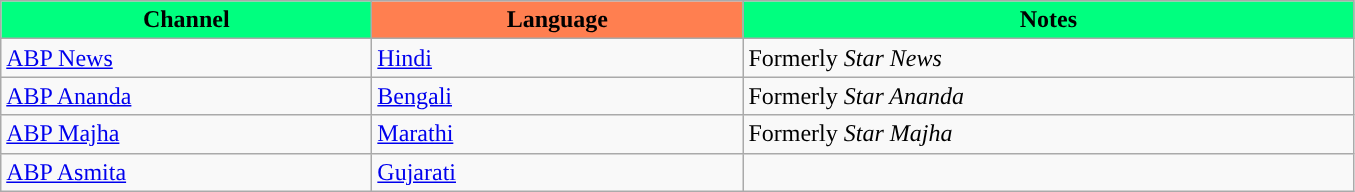<table class="wikitable" style="text-align:middle;">
<tr>
<th style="width:180pt; background:SpringGreen;">Channel</th>
<th style="width:180pt; background:Coral;">Language</th>
<th style="width:300pt; background:SpringGreen;">Notes</th>
</tr>
<tr>
<td><a href='#'>ABP News</a></td>
<td><a href='#'>Hindi</a></td>
<td>Formerly <em>Star News</em></td>
</tr>
<tr>
<td><a href='#'>ABP Ananda</a></td>
<td><a href='#'>Bengali</a></td>
<td>Formerly <em>Star Ananda</em></td>
</tr>
<tr>
<td><a href='#'>ABP Majha</a></td>
<td><a href='#'>Marathi</a></td>
<td>Formerly <em>Star Majha</em></td>
</tr>
<tr>
<td><a href='#'>ABP Asmita</a></td>
<td><a href='#'>Gujarati</a></td>
<td></td>
</tr>
</table>
